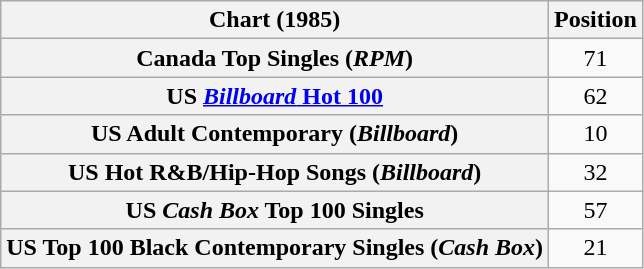<table class="wikitable sortable plainrowheaders" style="text-align:center">
<tr>
<th scope="col">Chart (1985)</th>
<th scope="col">Position</th>
</tr>
<tr>
<th scope="row">Canada Top Singles (<em>RPM</em>)</th>
<td>71</td>
</tr>
<tr>
<th scope="row">US <a href='#'><em>Billboard</em> Hot 100</a></th>
<td>62</td>
</tr>
<tr>
<th scope="row">US Adult Contemporary (<em>Billboard</em>)</th>
<td>10</td>
</tr>
<tr>
<th scope="row">US Hot R&B/Hip-Hop Songs (<em>Billboard</em>)</th>
<td>32</td>
</tr>
<tr>
<th scope="row">US <em>Cash Box</em> Top 100 Singles</th>
<td>57</td>
</tr>
<tr>
<th scope="row">US Top 100 Black Contemporary Singles (<em>Cash Box</em>)</th>
<td>21</td>
</tr>
</table>
